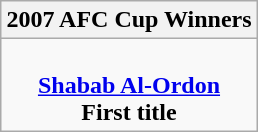<table class=wikitable style="text-align:center; margin:auto">
<tr>
<th>2007 AFC Cup Winners</th>
</tr>
<tr>
<td> <br> <strong><a href='#'>Shabab Al-Ordon</a></strong> <br> <strong>First title</strong></td>
</tr>
</table>
